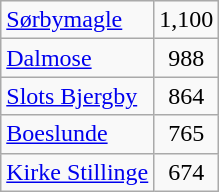<table class="wikitable" style="float:left; margin-right:1em">
<tr>
<td><a href='#'>Sørbymagle</a></td>
<td align="center">1,100</td>
</tr>
<tr>
<td><a href='#'>Dalmose</a></td>
<td align="center">988</td>
</tr>
<tr>
<td><a href='#'>Slots Bjergby</a></td>
<td align="center">864</td>
</tr>
<tr>
<td><a href='#'>Boeslunde</a></td>
<td align="center">765</td>
</tr>
<tr>
<td><a href='#'>Kirke Stillinge</a></td>
<td align="center">674</td>
</tr>
</table>
